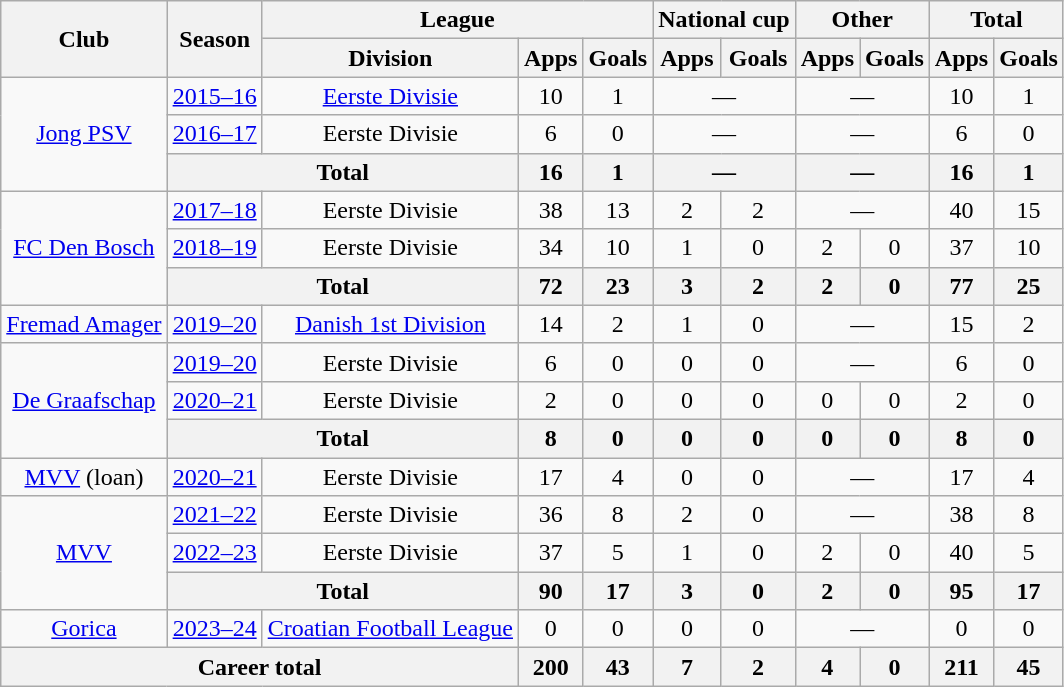<table class="wikitable" style="text-align:center">
<tr>
<th rowspan="2">Club</th>
<th rowspan="2">Season</th>
<th colspan="3">League</th>
<th colspan="2">National cup</th>
<th colspan="2">Other</th>
<th colspan="2">Total</th>
</tr>
<tr>
<th>Division</th>
<th>Apps</th>
<th>Goals</th>
<th>Apps</th>
<th>Goals</th>
<th>Apps</th>
<th>Goals</th>
<th>Apps</th>
<th>Goals</th>
</tr>
<tr>
<td rowspan="3"><a href='#'>Jong PSV</a></td>
<td><a href='#'>2015–16</a></td>
<td><a href='#'>Eerste Divisie</a></td>
<td>10</td>
<td>1</td>
<td colspan="2">—</td>
<td colspan="2">—</td>
<td>10</td>
<td>1</td>
</tr>
<tr>
<td><a href='#'>2016–17</a></td>
<td>Eerste Divisie</td>
<td>6</td>
<td>0</td>
<td colspan="2">—</td>
<td colspan="2">—</td>
<td>6</td>
<td>0</td>
</tr>
<tr>
<th colspan="2">Total</th>
<th>16</th>
<th>1</th>
<th colspan="2">—</th>
<th colspan="2">—</th>
<th>16</th>
<th>1</th>
</tr>
<tr>
<td rowspan="3"><a href='#'>FC Den Bosch</a></td>
<td><a href='#'>2017–18</a></td>
<td>Eerste Divisie</td>
<td>38</td>
<td>13</td>
<td>2</td>
<td>2</td>
<td colspan="2">—</td>
<td>40</td>
<td>15</td>
</tr>
<tr>
<td><a href='#'>2018–19</a></td>
<td>Eerste Divisie</td>
<td>34</td>
<td>10</td>
<td>1</td>
<td>0</td>
<td>2</td>
<td>0</td>
<td>37</td>
<td>10</td>
</tr>
<tr>
<th colspan="2">Total</th>
<th>72</th>
<th>23</th>
<th>3</th>
<th>2</th>
<th>2</th>
<th>0</th>
<th>77</th>
<th>25</th>
</tr>
<tr>
<td><a href='#'>Fremad Amager</a></td>
<td><a href='#'>2019–20</a></td>
<td><a href='#'>Danish 1st Division</a></td>
<td>14</td>
<td>2</td>
<td>1</td>
<td>0</td>
<td colspan="2">—</td>
<td>15</td>
<td>2</td>
</tr>
<tr>
<td rowspan="3"><a href='#'>De Graafschap</a></td>
<td><a href='#'>2019–20</a></td>
<td>Eerste Divisie</td>
<td>6</td>
<td>0</td>
<td>0</td>
<td>0</td>
<td colspan="2">—</td>
<td>6</td>
<td>0</td>
</tr>
<tr>
<td><a href='#'>2020–21</a></td>
<td>Eerste Divisie</td>
<td>2</td>
<td>0</td>
<td>0</td>
<td>0</td>
<td>0</td>
<td>0</td>
<td>2</td>
<td>0</td>
</tr>
<tr>
<th colspan="2">Total</th>
<th>8</th>
<th>0</th>
<th>0</th>
<th>0</th>
<th>0</th>
<th>0</th>
<th>8</th>
<th>0</th>
</tr>
<tr>
<td><a href='#'>MVV</a> (loan)</td>
<td><a href='#'>2020–21</a></td>
<td>Eerste Divisie</td>
<td>17</td>
<td>4</td>
<td>0</td>
<td>0</td>
<td colspan="2">—</td>
<td>17</td>
<td>4</td>
</tr>
<tr>
<td rowspan="3"><a href='#'>MVV</a></td>
<td><a href='#'>2021–22</a></td>
<td>Eerste Divisie</td>
<td>36</td>
<td>8</td>
<td>2</td>
<td>0</td>
<td colspan="2">—</td>
<td>38</td>
<td>8</td>
</tr>
<tr>
<td><a href='#'>2022–23</a></td>
<td>Eerste Divisie</td>
<td>37</td>
<td>5</td>
<td>1</td>
<td>0</td>
<td>2</td>
<td>0</td>
<td>40</td>
<td>5</td>
</tr>
<tr>
<th colspan="2">Total</th>
<th>90</th>
<th>17</th>
<th>3</th>
<th>0</th>
<th>2</th>
<th>0</th>
<th>95</th>
<th>17</th>
</tr>
<tr>
<td><a href='#'>Gorica</a></td>
<td><a href='#'>2023–24</a></td>
<td><a href='#'>Croatian Football League</a></td>
<td>0</td>
<td>0</td>
<td>0</td>
<td>0</td>
<td colspan="2">—</td>
<td>0</td>
<td>0</td>
</tr>
<tr>
<th colspan="3">Career total</th>
<th>200</th>
<th>43</th>
<th>7</th>
<th>2</th>
<th>4</th>
<th>0</th>
<th>211</th>
<th>45</th>
</tr>
</table>
